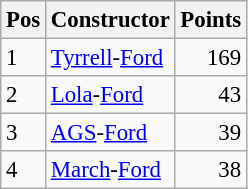<table class="wikitable" style="font-size: 95%;">
<tr>
<th>Pos</th>
<th>Constructor</th>
<th>Points</th>
</tr>
<tr>
<td>1</td>
<td> <a href='#'>Tyrrell</a>-<a href='#'>Ford</a></td>
<td align="right">169</td>
</tr>
<tr>
<td>2</td>
<td> <a href='#'>Lola</a>-<a href='#'>Ford</a></td>
<td align="right">43</td>
</tr>
<tr>
<td>3</td>
<td> <a href='#'>AGS</a>-<a href='#'>Ford</a></td>
<td align="right">39</td>
</tr>
<tr>
<td>4</td>
<td> <a href='#'>March</a>-<a href='#'>Ford</a></td>
<td align="right">38</td>
</tr>
</table>
